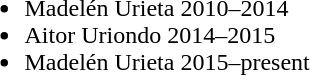<table>
<tr>
<td valign="top"><br><ul><li>Madelén Urieta 2010–2014</li><li>Aitor Uriondo 2014–2015</li><li>Madelén Urieta 2015–present</li></ul></td>
</tr>
</table>
